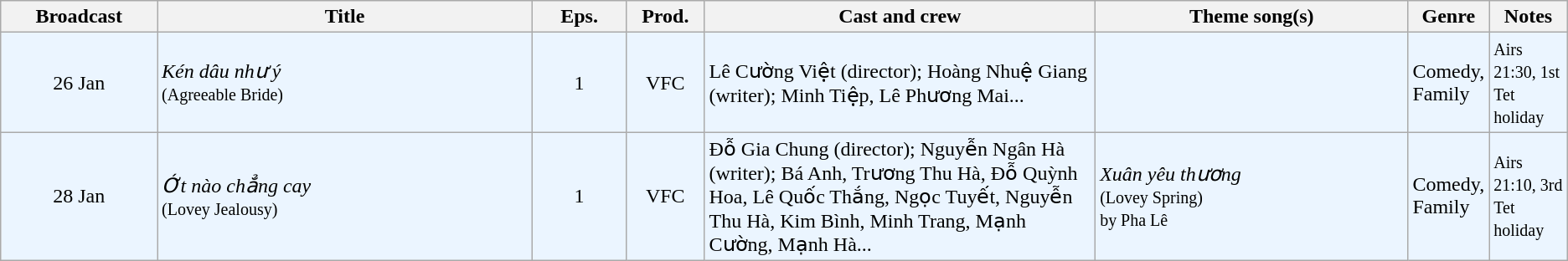<table class="wikitable sortable">
<tr>
<th style="width:10%;">Broadcast</th>
<th style="width:24%;">Title</th>
<th style="width:6%;">Eps.</th>
<th style="width:5%;">Prod.</th>
<th style="width:25%;">Cast and crew</th>
<th style="width:20%;">Theme song(s)</th>
<th style="width:5%;">Genre</th>
<th style="width:5%;">Notes</th>
</tr>
<tr ---- bgcolor="#ebf5ff">
<td style="text-align:center;">26 Jan <br></td>
<td><em>Kén dâu như ý</em> <br><small>(Agreeable Bride)</small></td>
<td style="text-align:center;">1</td>
<td style="text-align:center;">VFC</td>
<td>Lê Cường Việt (director); Hoàng Nhuệ Giang (writer); Minh Tiệp, Lê Phương Mai...</td>
<td></td>
<td>Comedy, Family</td>
<td><small>Airs 21:30, 1st Tet holiday</small></td>
</tr>
<tr ---- bgcolor="#ebf5ff">
<td style="text-align:center;">28 Jan <br></td>
<td><em>Ớt nào chẳng cay</em> <br><small>(Lovey Jealousy)</small></td>
<td style="text-align:center;">1</td>
<td style="text-align:center;">VFC</td>
<td>Đỗ Gia Chung (director); Nguyễn Ngân Hà (writer); Bá Anh, Trương Thu Hà, Đỗ Quỳnh Hoa, Lê Quốc Thắng, Ngọc Tuyết, Nguyễn Thu Hà, Kim Bình, Minh Trang, Mạnh Cường, Mạnh Hà...</td>
<td><em>Xuân yêu thương</em><br><small>(Lovey Spring)<br>by Pha Lê</small></td>
<td>Comedy, Family</td>
<td><small>Airs 21:10, 3rd Tet holiday</small></td>
</tr>
</table>
